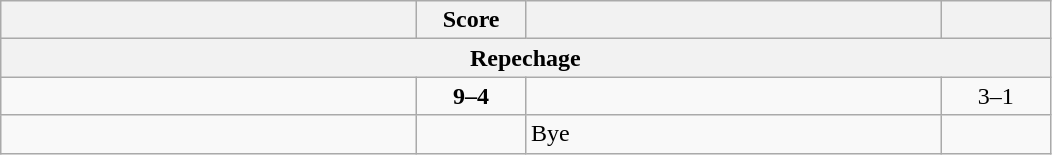<table class="wikitable" style="text-align: left; ">
<tr>
<th align="right" width="270"></th>
<th width="65">Score</th>
<th align="left" width="270"></th>
<th width="65"></th>
</tr>
<tr>
<th colspan=4>Repechage</th>
</tr>
<tr>
<td><strong></strong></td>
<td align="center"><strong>9–4</strong></td>
<td></td>
<td align=center>3–1 <strong></strong></td>
</tr>
<tr>
<td><strong></strong></td>
<td></td>
<td>Bye</td>
<td></td>
</tr>
</table>
